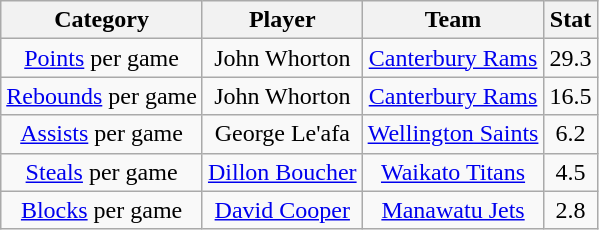<table class="wikitable" style="text-align:center">
<tr>
<th>Category</th>
<th>Player</th>
<th>Team</th>
<th>Stat</th>
</tr>
<tr>
<td><a href='#'>Points</a> per game</td>
<td>John Whorton</td>
<td><a href='#'>Canterbury Rams</a></td>
<td>29.3</td>
</tr>
<tr>
<td><a href='#'>Rebounds</a> per game</td>
<td>John Whorton</td>
<td><a href='#'>Canterbury Rams</a></td>
<td>16.5</td>
</tr>
<tr>
<td><a href='#'>Assists</a> per game</td>
<td>George Le'afa</td>
<td><a href='#'>Wellington Saints</a></td>
<td>6.2</td>
</tr>
<tr>
<td><a href='#'>Steals</a> per game</td>
<td><a href='#'>Dillon Boucher</a></td>
<td><a href='#'>Waikato Titans</a></td>
<td>4.5</td>
</tr>
<tr>
<td><a href='#'>Blocks</a> per game</td>
<td><a href='#'>David Cooper</a></td>
<td><a href='#'>Manawatu Jets</a></td>
<td>2.8</td>
</tr>
</table>
